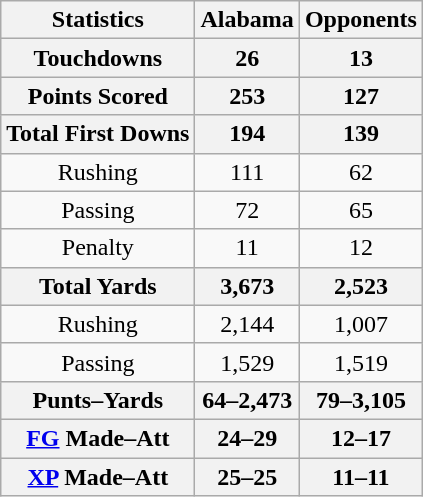<table class="wikitable" border="1" style="text-align:center;">
<tr>
<th>Statistics</th>
<th>Alabama</th>
<th>Opponents</th>
</tr>
<tr>
<th>Touchdowns</th>
<th>26</th>
<th>13</th>
</tr>
<tr>
<th>Points Scored</th>
<th>253</th>
<th>127</th>
</tr>
<tr>
<th>Total First Downs</th>
<th>194</th>
<th>139</th>
</tr>
<tr>
<td>Rushing</td>
<td>111</td>
<td>62</td>
</tr>
<tr>
<td>Passing</td>
<td>72</td>
<td>65</td>
</tr>
<tr>
<td>Penalty</td>
<td>11</td>
<td>12</td>
</tr>
<tr>
<th>Total Yards</th>
<th>3,673</th>
<th>2,523</th>
</tr>
<tr>
<td>Rushing</td>
<td>2,144</td>
<td>1,007</td>
</tr>
<tr>
<td>Passing</td>
<td>1,529</td>
<td>1,519</td>
</tr>
<tr>
<th>Punts–Yards</th>
<th>64–2,473</th>
<th>79–3,105</th>
</tr>
<tr>
<th><a href='#'>FG</a> Made–Att</th>
<th>24–29</th>
<th>12–17</th>
</tr>
<tr>
<th><a href='#'>XP</a> Made–Att</th>
<th>25–25</th>
<th>11–11</th>
</tr>
</table>
